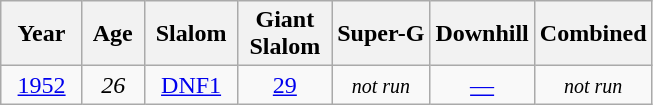<table class=wikitable style="text-align:center">
<tr>
<th>  Year  </th>
<th> Age </th>
<th> Slalom </th>
<th>Giant<br> Slalom </th>
<th>Super-G</th>
<th>Downhill</th>
<th>Combined</th>
</tr>
<tr>
<td><a href='#'>1952</a></td>
<td><em>26</em></td>
<td><a href='#'>DNF1</a></td>
<td><a href='#'>29</a></td>
<td><small><em>not run</em></small></td>
<td><a href='#'>—</a></td>
<td rowspan=2><small><em>not run</em></small></td>
</tr>
</table>
